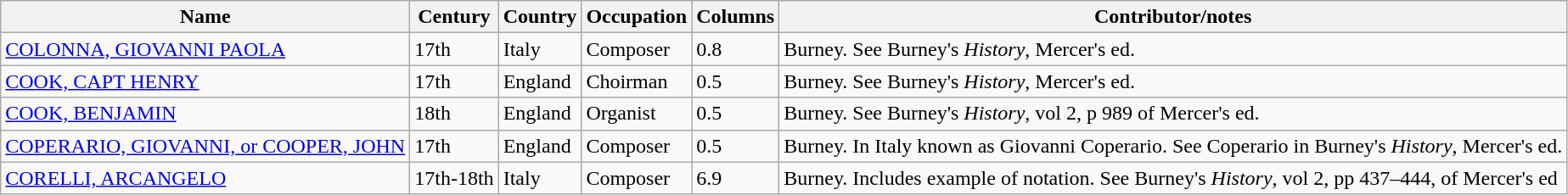<table class="wikitable">
<tr>
<th>Name</th>
<th>Century</th>
<th>Country</th>
<th>Occupation</th>
<th>Columns</th>
<th>Contributor/notes</th>
</tr>
<tr>
<td><a href='#'>COLONNA, GIOVANNI PAOLA</a></td>
<td>17th</td>
<td>Italy</td>
<td>Composer</td>
<td>0.8</td>
<td>Burney. See Burney's <em>History</em>, Mercer's ed.</td>
</tr>
<tr>
<td><a href='#'>COOK, CAPT HENRY</a></td>
<td>17th</td>
<td>England</td>
<td>Choirman</td>
<td>0.5</td>
<td>Burney. See Burney's <em>History</em>, Mercer's ed.</td>
</tr>
<tr>
<td><a href='#'>COOK, BENJAMIN</a></td>
<td>18th</td>
<td>England</td>
<td>Organist</td>
<td>0.5</td>
<td>Burney. See Burney's <em>History</em>, vol 2, p 989 of Mercer's ed.</td>
</tr>
<tr>
<td><a href='#'>COPERARIO, GIOVANNI, or COOPER, JOHN</a></td>
<td>17th</td>
<td>England</td>
<td>Composer</td>
<td>0.5</td>
<td>Burney. In Italy known as Giovanni Coperario.  See Coperario in Burney's <em>History</em>, Mercer's ed.</td>
</tr>
<tr>
<td><a href='#'>CORELLI, ARCANGELO</a></td>
<td>17th-18th</td>
<td>Italy</td>
<td>Composer</td>
<td>6.9</td>
<td>Burney. Includes example of notation. See Burney's <em>History</em>, vol 2, pp 437–444, of Mercer's ed</td>
</tr>
</table>
